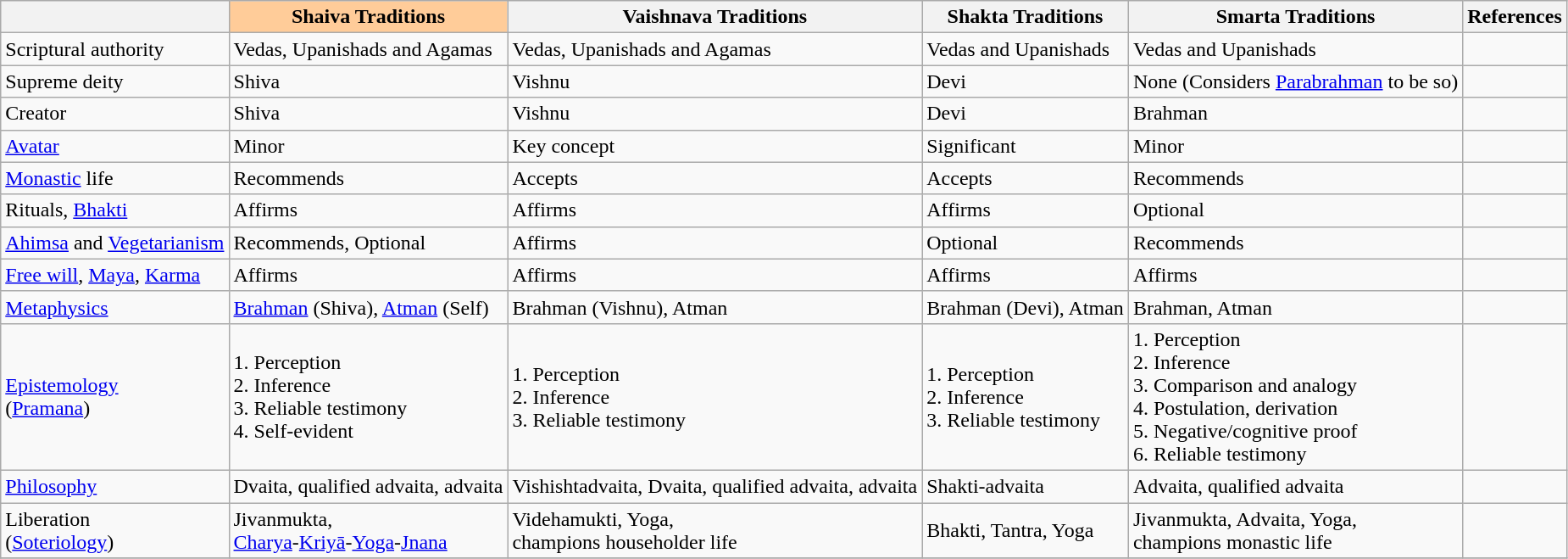<table class="wikitable sortable">
<tr>
<th></th>
<th style="background: #ffcc99;">Shaiva Traditions</th>
<th>Vaishnava Traditions</th>
<th>Shakta Traditions</th>
<th>Smarta Traditions</th>
<th>References</th>
</tr>
<tr>
<td>Scriptural authority</td>
<td>Vedas, Upanishads and Agamas</td>
<td>Vedas, Upanishads and Agamas</td>
<td>Vedas and Upanishads</td>
<td>Vedas and Upanishads</td>
<td></td>
</tr>
<tr>
<td>Supreme deity</td>
<td>Shiva</td>
<td>Vishnu</td>
<td>Devi</td>
<td>None (Considers <a href='#'>Parabrahman</a> to be so)</td>
<td></td>
</tr>
<tr>
<td>Creator</td>
<td>Shiva</td>
<td>Vishnu</td>
<td>Devi</td>
<td>Brahman</td>
<td></td>
</tr>
<tr>
<td><a href='#'>Avatar</a></td>
<td>Minor</td>
<td>Key concept</td>
<td>Significant</td>
<td>Minor</td>
<td></td>
</tr>
<tr>
<td><a href='#'>Monastic</a> life</td>
<td>Recommends</td>
<td>Accepts</td>
<td>Accepts</td>
<td>Recommends</td>
<td></td>
</tr>
<tr>
<td>Rituals, <a href='#'>Bhakti</a></td>
<td>Affirms</td>
<td>Affirms</td>
<td>Affirms</td>
<td>Optional</td>
<td></td>
</tr>
<tr>
<td><a href='#'>Ahimsa</a> and <a href='#'>Vegetarianism</a></td>
<td>Recommends, Optional</td>
<td>Affirms</td>
<td>Optional</td>
<td>Recommends</td>
<td></td>
</tr>
<tr>
<td><a href='#'>Free will</a>, <a href='#'>Maya</a>, <a href='#'>Karma</a></td>
<td>Affirms</td>
<td>Affirms</td>
<td>Affirms</td>
<td>Affirms</td>
<td></td>
</tr>
<tr>
<td><a href='#'>Metaphysics</a></td>
<td><a href='#'>Brahman</a> (Shiva), <a href='#'>Atman</a> (Self)</td>
<td>Brahman (Vishnu), Atman</td>
<td>Brahman (Devi), Atman</td>
<td>Brahman, Atman</td>
<td></td>
</tr>
<tr>
<td><a href='#'>Epistemology</a><br>(<a href='#'>Pramana</a>)</td>
<td>1. Perception<br>2. Inference<br>3. Reliable testimony<br>4. Self-evident</td>
<td>1. Perception<br>2. Inference<br>3. Reliable testimony</td>
<td>1. Perception<br>2. Inference<br>3. Reliable testimony</td>
<td>1. Perception<br>2. Inference<br>3. Comparison and analogy<br>4. Postulation, derivation<br>5. Negative/cognitive proof<br>6. Reliable testimony</td>
<td></td>
</tr>
<tr>
<td><a href='#'>Philosophy</a></td>
<td>Dvaita, qualified advaita, advaita</td>
<td>Vishishtadvaita, Dvaita, qualified advaita, advaita</td>
<td>Shakti-advaita</td>
<td>Advaita, qualified advaita</td>
<td></td>
</tr>
<tr>
<td>Liberation<br>(<a href='#'>Soteriology</a>)</td>
<td>Jivanmukta,<br><a href='#'>Charya</a>-<a href='#'>Kriyā</a>-<a href='#'>Yoga</a>-<a href='#'>Jnana</a></td>
<td>Videhamukti, Yoga,<br>champions householder life</td>
<td>Bhakti, Tantra, Yoga</td>
<td>Jivanmukta, Advaita, Yoga,<br>champions monastic life</td>
<td></td>
</tr>
<tr>
</tr>
</table>
